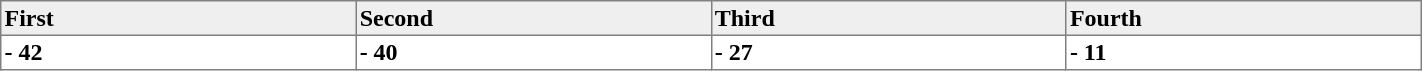<table border=1 cellpadding=2 cellspacing=0 width=75% style="border-collapse:collapse">
<tr align=left style="background:#efefef;">
<th width=20%>First</th>
<th width=20%>Second</th>
<th width=20%>Third</th>
<th width=20%>Fourth</th>
</tr>
<tr align=left>
<td valign=top><strong> - 42</strong></td>
<td valign=top><strong> - 40</strong></td>
<td valign=top><strong> - 27</strong></td>
<td valign=top><strong> - 11</strong></td>
</tr>
</table>
